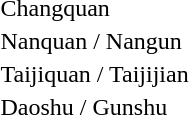<table>
<tr>
<td>Changquan<br></td>
<td></td>
<td></td>
<td></td>
</tr>
<tr>
<td>Nanquan / Nangun<br></td>
<td></td>
<td></td>
<td></td>
</tr>
<tr>
<td>Taijiquan / Taijijian<br></td>
<td></td>
<td></td>
<td></td>
</tr>
<tr>
<td>Daoshu / Gunshu<br></td>
<td></td>
<td></td>
<td></td>
</tr>
</table>
